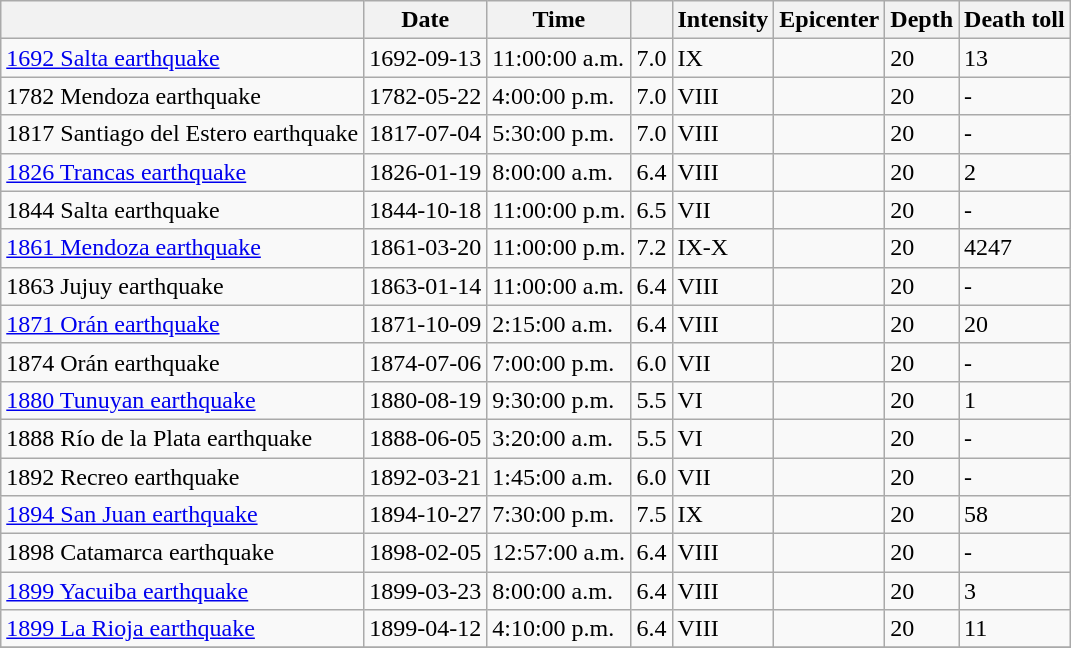<table class="wikitable sortable">
<tr>
<th></th>
<th>Date</th>
<th>Time</th>
<th></th>
<th>Intensity</th>
<th>Epicenter</th>
<th>Depth</th>
<th>Death toll</th>
</tr>
<tr>
<td><a href='#'>1692 Salta earthquake</a></td>
<td>1692-09-13</td>
<td>11:00:00 a.m.</td>
<td>7.0</td>
<td>IX</td>
<td></td>
<td>20</td>
<td>13<br></td>
</tr>
<tr>
<td>1782 Mendoza earthquake</td>
<td>1782-05-22</td>
<td>4:00:00 p.m.</td>
<td>7.0</td>
<td>VIII</td>
<td></td>
<td>20</td>
<td>-<br></td>
</tr>
<tr>
<td>1817 Santiago del Estero earthquake</td>
<td>1817-07-04</td>
<td>5:30:00 p.m.</td>
<td>7.0</td>
<td>VIII</td>
<td></td>
<td>20</td>
<td>-<br></td>
</tr>
<tr>
<td><a href='#'>1826 Trancas earthquake</a></td>
<td>1826-01-19</td>
<td>8:00:00 a.m.</td>
<td>6.4</td>
<td>VIII</td>
<td></td>
<td>20</td>
<td>2<br></td>
</tr>
<tr>
<td>1844 Salta earthquake</td>
<td>1844-10-18</td>
<td>11:00:00 p.m.</td>
<td>6.5</td>
<td>VII</td>
<td></td>
<td>20</td>
<td>-<br></td>
</tr>
<tr>
<td><a href='#'>1861 Mendoza earthquake</a></td>
<td>1861-03-20</td>
<td>11:00:00 p.m.</td>
<td>7.2</td>
<td>IX-X</td>
<td></td>
<td>20</td>
<td>4247<br></td>
</tr>
<tr>
<td>1863 Jujuy earthquake</td>
<td>1863-01-14</td>
<td>11:00:00 a.m.</td>
<td>6.4</td>
<td>VIII</td>
<td></td>
<td>20</td>
<td>-<br></td>
</tr>
<tr>
<td><a href='#'>1871 Orán earthquake</a></td>
<td>1871-10-09</td>
<td>2:15:00 a.m.</td>
<td>6.4</td>
<td>VIII</td>
<td></td>
<td>20</td>
<td>20<br></td>
</tr>
<tr>
<td>1874 Orán earthquake</td>
<td>1874-07-06</td>
<td>7:00:00 p.m.</td>
<td>6.0</td>
<td>VII</td>
<td></td>
<td>20</td>
<td>-<br></td>
</tr>
<tr>
<td><a href='#'>1880 Tunuyan earthquake</a></td>
<td>1880-08-19</td>
<td>9:30:00 p.m.</td>
<td>5.5</td>
<td>VI</td>
<td></td>
<td>20</td>
<td>1<br></td>
</tr>
<tr>
<td>1888 Río de la Plata earthquake</td>
<td>1888-06-05</td>
<td>3:20:00 a.m.</td>
<td>5.5</td>
<td>VI</td>
<td></td>
<td>20</td>
<td>-<br></td>
</tr>
<tr>
<td>1892 Recreo earthquake</td>
<td>1892-03-21</td>
<td>1:45:00 a.m.</td>
<td>6.0</td>
<td>VII</td>
<td></td>
<td>20</td>
<td>-<br></td>
</tr>
<tr>
<td><a href='#'>1894 San Juan earthquake</a></td>
<td>1894-10-27</td>
<td>7:30:00 p.m.</td>
<td>7.5</td>
<td>IX</td>
<td></td>
<td>20</td>
<td>58<br></td>
</tr>
<tr>
<td>1898 Catamarca earthquake</td>
<td>1898-02-05</td>
<td>12:57:00 a.m.</td>
<td>6.4</td>
<td>VIII</td>
<td></td>
<td>20</td>
<td>-<br></td>
</tr>
<tr>
<td><a href='#'>1899 Yacuiba earthquake</a></td>
<td>1899-03-23</td>
<td>8:00:00 a.m.</td>
<td>6.4</td>
<td>VIII</td>
<td></td>
<td>20</td>
<td>3<br></td>
</tr>
<tr>
<td><a href='#'>1899 La Rioja earthquake</a></td>
<td>1899-04-12</td>
<td>4:10:00 p.m.</td>
<td>6.4</td>
<td>VIII</td>
<td></td>
<td>20</td>
<td>11<br></td>
</tr>
<tr>
</tr>
</table>
